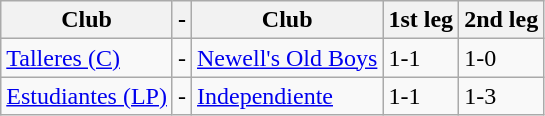<table class="wikitable" style="text-align:left;">
<tr>
<th>Club</th>
<th>-</th>
<th>Club</th>
<th>1st leg</th>
<th>2nd leg</th>
</tr>
<tr>
<td><a href='#'>Talleres (C)</a></td>
<td>-</td>
<td><a href='#'>Newell's Old Boys</a></td>
<td>1-1</td>
<td>1-0</td>
</tr>
<tr>
<td><a href='#'>Estudiantes (LP)</a></td>
<td>-</td>
<td><a href='#'>Independiente</a></td>
<td>1-1</td>
<td>1-3</td>
</tr>
</table>
